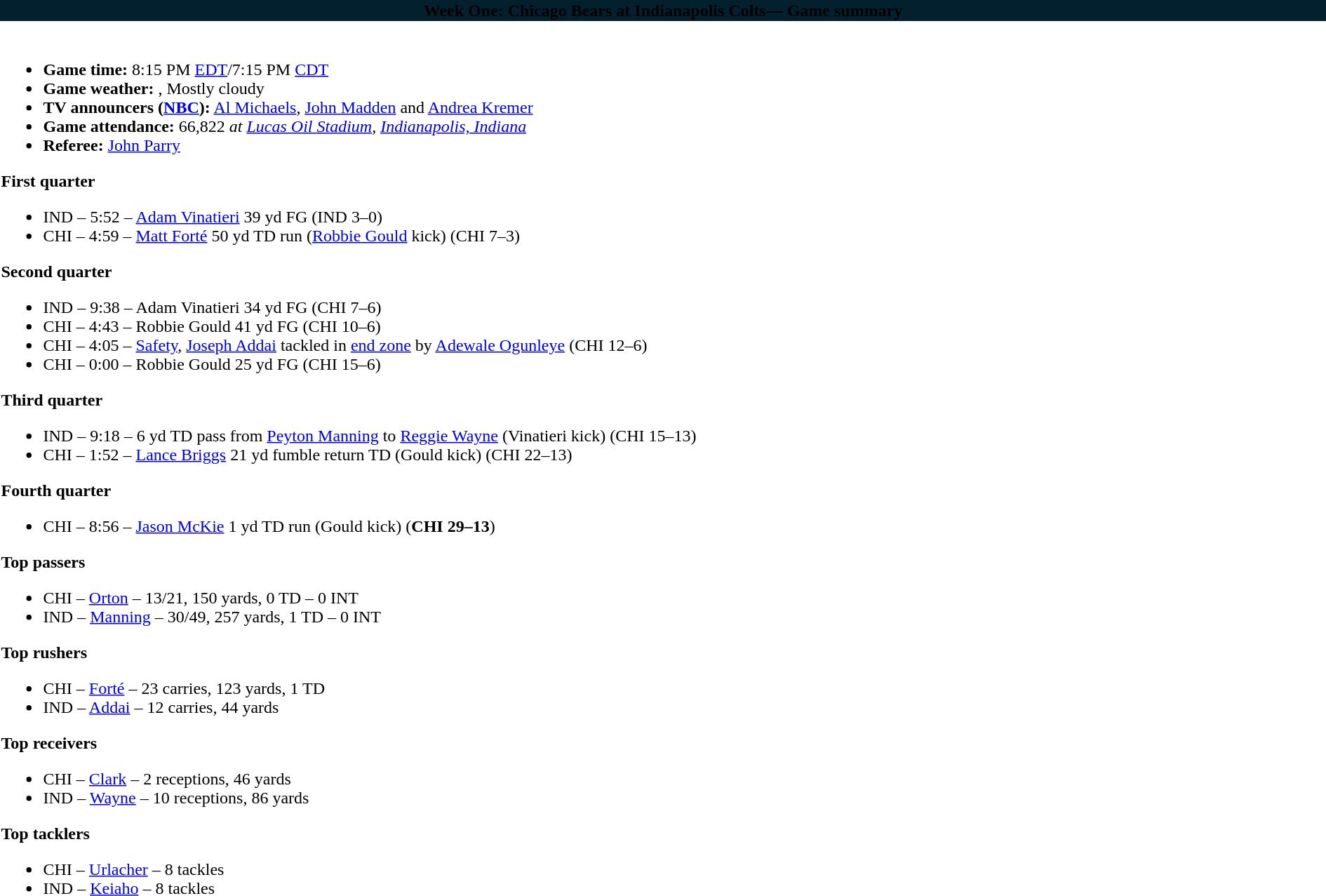<table class="toccolours" width=100% align="center">
<tr>
<th style="background:#03202F"><span>Week One: Chicago Bears at Indianapolis Colts— Game summary</span></th>
</tr>
<tr>
<td><br>
<ul><li><strong>Game time:</strong> 8:15 PM <a href='#'>EDT</a>/7:15 PM <a href='#'>CDT</a></li><li><strong>Game weather:</strong> , Mostly cloudy</li><li><strong>TV announcers (<a href='#'>NBC</a>):</strong> <a href='#'>Al Michaels</a>, <a href='#'>John Madden</a> and <a href='#'>Andrea Kremer</a></li><li><strong>Game attendance:</strong> 66,822 <em>at <a href='#'>Lucas Oil Stadium</a>, <a href='#'>Indianapolis, Indiana</a></em></li><li><strong>Referee:</strong> <a href='#'>John Parry</a></li></ul><strong>First quarter</strong><ul><li>IND – 5:52 – <a href='#'>Adam Vinatieri</a> 39 yd FG (IND 3–0)</li><li>CHI – 4:59 – <a href='#'>Matt Forté</a> 50 yd TD run (<a href='#'>Robbie Gould</a> kick) (CHI 7–3)</li></ul><strong>Second quarter</strong><ul><li>IND – 9:38 – Adam Vinatieri 34 yd FG (CHI 7–6)</li><li>CHI – 4:43 – Robbie Gould 41 yd FG (CHI 10–6)</li><li>CHI – 4:05 – <a href='#'>Safety</a>, <a href='#'>Joseph Addai</a> tackled in <a href='#'>end zone</a> by <a href='#'>Adewale Ogunleye</a> (CHI 12–6)</li><li>CHI – 0:00 – Robbie Gould 25 yd FG (CHI 15–6)</li></ul><strong>Third quarter</strong><ul><li>IND – 9:18 – 6 yd TD pass from <a href='#'>Peyton Manning</a> to <a href='#'>Reggie Wayne</a> (Vinatieri kick) (CHI 15–13)</li><li>CHI – 1:52 – <a href='#'>Lance Briggs</a> 21 yd fumble return TD (Gould kick) (CHI 22–13)</li></ul><strong>Fourth quarter</strong><ul><li>CHI – 8:56 – <a href='#'>Jason McKie</a> 1 yd TD run (Gould kick) (<strong>CHI 29–13</strong>)</li></ul>

<strong>Top passers</strong><ul><li>CHI – <a href='#'>Orton</a> – 13/21, 150 yards, 0 TD – 0 INT</li><li>IND – <a href='#'>Manning</a> – 30/49,  257 yards, 1 TD – 0 INT</li></ul><strong>Top rushers</strong><ul><li>CHI – <a href='#'>Forté</a> – 23 carries, 123 yards, 1 TD</li><li>IND – <a href='#'>Addai</a> – 12 carries, 44 yards</li></ul><strong>Top receivers</strong><ul><li>CHI – <a href='#'>Clark</a> – 2 receptions, 46 yards</li><li>IND – <a href='#'>Wayne</a> – 10 receptions, 86 yards</li></ul><strong>Top tacklers</strong><ul><li>CHI – <a href='#'>Urlacher</a> – 8 tackles</li><li>IND – <a href='#'>Keiaho</a> – 8 tackles</li></ul></td>
</tr>
<tr>
</tr>
</table>
